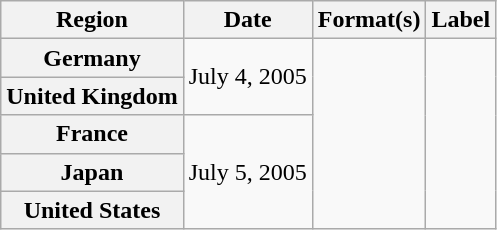<table class="wikitable plainrowheaders">
<tr>
<th scope="col">Region</th>
<th scope="col">Date</th>
<th scope="col">Format(s)</th>
<th scope="col">Label</th>
</tr>
<tr>
<th scope="row">Germany</th>
<td rowspan="2">July 4, 2005</td>
<td rowspan="5"></td>
<td rowspan="5"></td>
</tr>
<tr>
<th scope="row">United Kingdom</th>
</tr>
<tr>
<th scope="row">France</th>
<td rowspan="3">July 5, 2005</td>
</tr>
<tr>
<th scope="row">Japan</th>
</tr>
<tr>
<th scope="row">United States</th>
</tr>
</table>
